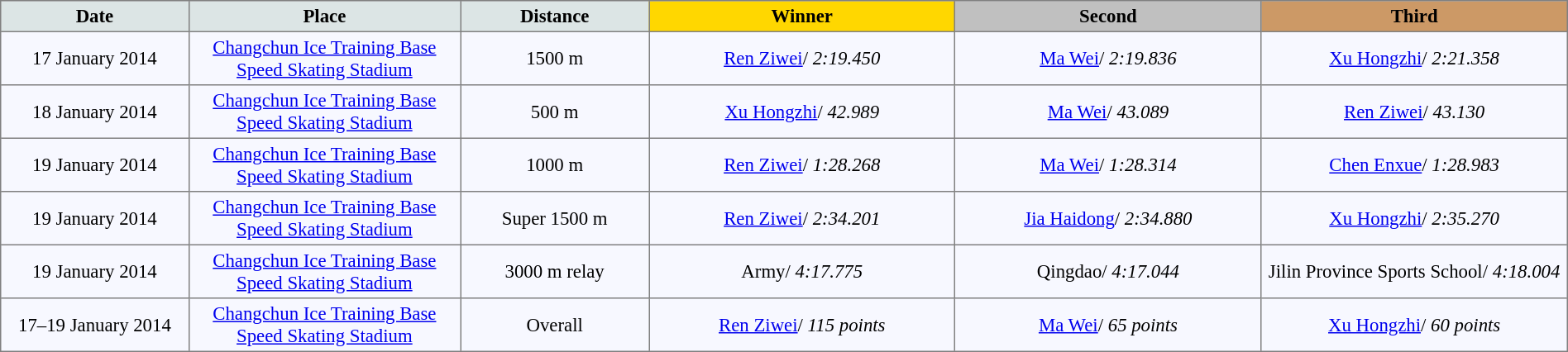<table bgcolor="#f7f8ff" cellpadding="3" cellspacing="0" border="1" style="font-size: 95%; border: gray solid 1px; border-collapse: collapse;">
<tr bgcolor="#CCCCCC">
<td align="center" bgcolor="#DCE5E5" width="150"><strong>Date</strong></td>
<td align="center" bgcolor="#DCE5E5" width="220"><strong>Place</strong></td>
<td align="center" bgcolor="#DCE5E5" width="150"><strong>Distance</strong></td>
<td align="center" bgcolor="gold" width="250"><strong>Winner</strong></td>
<td align="center" bgcolor="silver" width="250"><strong>Second</strong></td>
<td align="center" bgcolor="CC9966" width="250"><strong>Third</strong></td>
</tr>
<tr align="left">
<td align="center">17 January 2014</td>
<td align="center"><a href='#'>Changchun Ice Training Base Speed Skating Stadium</a></td>
<td align="center">1500 m</td>
<td align="center"><a href='#'>Ren Ziwei</a>/ <em>2:19.450</em></td>
<td align="center"><a href='#'>Ma Wei</a>/ <em>2:19.836</em></td>
<td align="center"><a href='#'>Xu Hongzhi</a>/ <em>2:21.358</em></td>
</tr>
<tr align="left">
<td align="center">18 January 2014</td>
<td align="center"><a href='#'>Changchun Ice Training Base Speed Skating Stadium</a></td>
<td align="center">500 m</td>
<td align="center"><a href='#'>Xu Hongzhi</a>/ <em>42.989</em></td>
<td align="center"><a href='#'>Ma Wei</a>/ <em>43.089</em></td>
<td align="center"><a href='#'>Ren Ziwei</a>/ <em>43.130</em></td>
</tr>
<tr align="left">
<td align="center">19 January 2014</td>
<td align="center"><a href='#'>Changchun Ice Training Base Speed Skating Stadium</a></td>
<td align="center">1000 m</td>
<td align="center"><a href='#'>Ren Ziwei</a>/ <em>1:28.268</em></td>
<td align="center"><a href='#'>Ma Wei</a>/ <em>1:28.314</em></td>
<td align="center"><a href='#'>Chen Enxue</a>/ <em>1:28.983</em></td>
</tr>
<tr align="left">
<td align="center">19 January 2014</td>
<td align="center"><a href='#'>Changchun Ice Training Base Speed Skating Stadium</a></td>
<td align="center">Super 1500 m</td>
<td align="center"><a href='#'>Ren Ziwei</a>/ <em>2:34.201</em></td>
<td align="center"><a href='#'>Jia Haidong</a>/ <em>2:34.880</em></td>
<td align="center"><a href='#'>Xu Hongzhi</a>/ <em>2:35.270</em></td>
</tr>
<tr align="left">
<td align="center">19 January 2014</td>
<td align="center"><a href='#'>Changchun Ice Training Base Speed Skating Stadium</a></td>
<td align="center">3000 m relay</td>
<td align="center">Army/ <em>4:17.775</em></td>
<td align="center">Qingdao/ <em>4:17.044</em></td>
<td align="center">Jilin Province Sports School/ <em>4:18.004</em></td>
</tr>
<tr align="left">
<td align="center">17–19 January 2014</td>
<td align="center"><a href='#'>Changchun Ice Training Base Speed Skating Stadium</a></td>
<td align="center">Overall</td>
<td align="center"><a href='#'>Ren Ziwei</a>/ <em>115 points</em></td>
<td align="center"><a href='#'>Ma Wei</a>/ <em>65 points</em></td>
<td align="center"><a href='#'>Xu Hongzhi</a>/ <em>60 points</em></td>
</tr>
</table>
